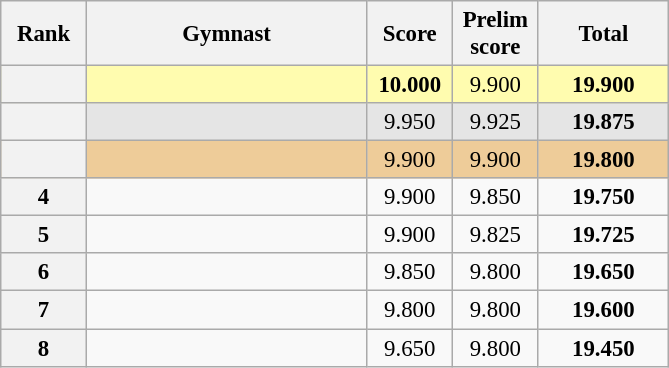<table class="wikitable sortable" style="text-align:center; font-size:95%">
<tr>
<th scope="col" style="width:50px;">Rank</th>
<th scope="col" style="width:180px;">Gymnast</th>
<th scope="col" style="width:50px;">Score</th>
<th scope="col" style="width:50px;">Prelim score</th>
<th scope="col" style="width:80px;">Total</th>
</tr>
<tr style="background:#fffcaf;">
<th scope=row style="text-align:center"></th>
<td style="text-align:left;"></td>
<td><strong>10.000</strong></td>
<td>9.900</td>
<td><strong>19.900</strong></td>
</tr>
<tr style="background:#e5e5e5;">
<th scope=row style="text-align:center"></th>
<td style="text-align:left;"></td>
<td>9.950</td>
<td>9.925</td>
<td><strong>19.875</strong></td>
</tr>
<tr style="background:#ec9;">
<th scope=row style="text-align:center"></th>
<td style="text-align:left;"></td>
<td>9.900</td>
<td>9.900</td>
<td><strong>19.800</strong></td>
</tr>
<tr>
<th scope=row style="text-align:center">4</th>
<td style="text-align:left;"></td>
<td>9.900</td>
<td>9.850</td>
<td><strong>19.750</strong></td>
</tr>
<tr>
<th scope=row style="text-align:center">5</th>
<td style="text-align:left;"></td>
<td>9.900</td>
<td>9.825</td>
<td><strong>19.725</strong></td>
</tr>
<tr>
<th scope=row style="text-align:center">6</th>
<td style="text-align:left;"></td>
<td>9.850</td>
<td>9.800</td>
<td><strong>19.650</strong></td>
</tr>
<tr>
<th scope=row style="text-align:center">7</th>
<td style="text-align:left;"></td>
<td>9.800</td>
<td>9.800</td>
<td><strong>19.600</strong></td>
</tr>
<tr>
<th scope=row style="text-align:center">8</th>
<td style="text-align:left;"></td>
<td>9.650</td>
<td>9.800</td>
<td><strong>19.450</strong></td>
</tr>
</table>
